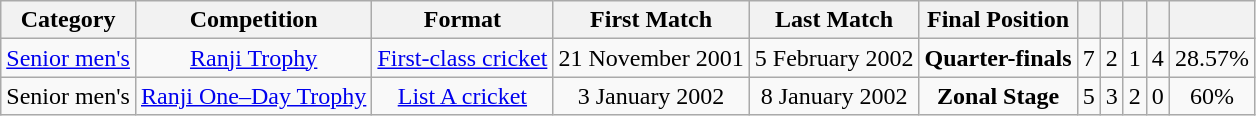<table class="wikitable sortable" style="text-align: center;">
<tr>
<th class="unsortable">Category</th>
<th>Competition</th>
<th>Format</th>
<th>First Match</th>
<th>Last Match</th>
<th>Final Position</th>
<th></th>
<th></th>
<th></th>
<th></th>
<th></th>
</tr>
<tr>
<td><a href='#'>Senior men's</a></td>
<td><a href='#'>Ranji Trophy</a></td>
<td><a href='#'>First-class cricket</a></td>
<td>21 November 2001</td>
<td>5 February 2002</td>
<td><strong>Quarter-finals</strong></td>
<td>7</td>
<td>2</td>
<td>1</td>
<td>4</td>
<td>28.57%</td>
</tr>
<tr>
<td>Senior men's</td>
<td><a href='#'>Ranji One–Day Trophy</a></td>
<td><a href='#'>List A cricket</a></td>
<td>3 January 2002</td>
<td>8 January 2002</td>
<td><strong>Zonal Stage</strong></td>
<td>5</td>
<td>3</td>
<td>2</td>
<td>0</td>
<td>60%</td>
</tr>
</table>
